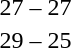<table style="text-align:center">
<tr>
<th width=200></th>
<th width=100></th>
<th width=200></th>
</tr>
<tr>
<td align=right><strong></strong></td>
<td>27 – 27</td>
<td align=left><strong></strong></td>
</tr>
<tr>
<td align=right><strong></strong></td>
<td>29 – 25</td>
<td align=left></td>
</tr>
</table>
